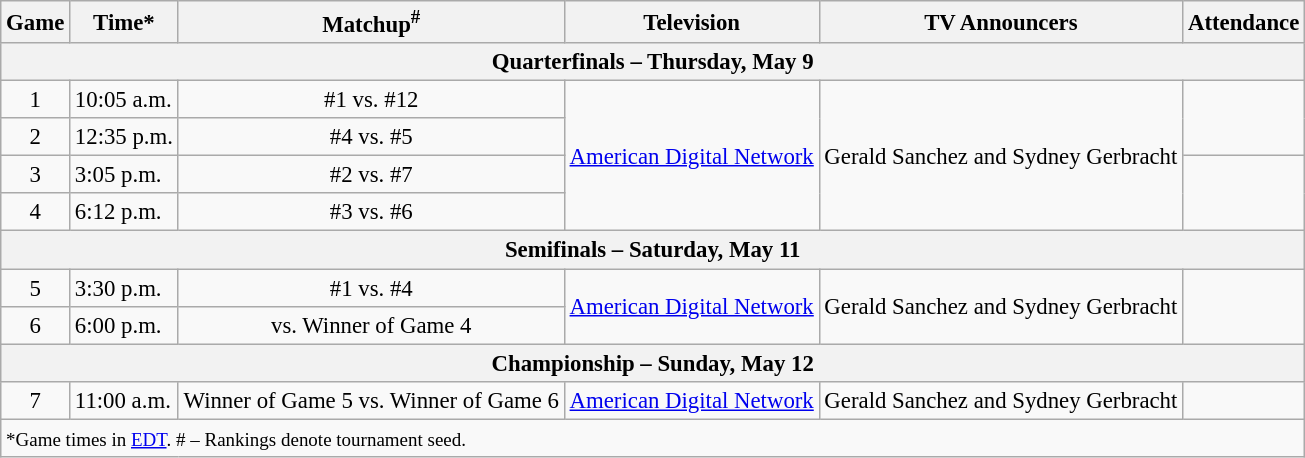<table class="wikitable" style="font-size: 95%">
<tr align="center">
<th>Game</th>
<th>Time*</th>
<th>Matchup<sup>#</sup></th>
<th>Television</th>
<th>TV Announcers</th>
<th>Attendance</th>
</tr>
<tr>
<th colspan=7>Quarterfinals – Thursday, May 9</th>
</tr>
<tr>
<td style="text-align:center;">1</td>
<td>10:05 a.m.</td>
<td style="text-align:center;">#1  vs. #12 </td>
<td rowspan=4 style="text-align:center;"><a href='#'>American Digital Network</a></td>
<td rowspan=4 style="text-align:center;">Gerald Sanchez and Sydney Gerbracht</td>
<td rowspan=2 style="text-align:center;"></td>
</tr>
<tr>
<td style="text-align:center;">2</td>
<td>12:35 p.m.</td>
<td style="text-align:center;">#4  vs. #5 </td>
</tr>
<tr>
<td style="text-align:center;">3</td>
<td>3:05 p.m.</td>
<td style="text-align:center;">#2  vs. #7 </td>
<td rowspan=2 style="text-align:center;"></td>
</tr>
<tr>
<td style="text-align:center;">4</td>
<td>6:12 p.m.</td>
<td style="text-align:center;">#3  vs. #6 </td>
</tr>
<tr>
<th colspan=7>Semifinals – Saturday, May 11</th>
</tr>
<tr>
<td style="text-align:center;">5</td>
<td>3:30 p.m.</td>
<td style="text-align:center;">#1  vs. #4 </td>
<td rowspan=2 style="text-align:center;"><a href='#'>American Digital Network</a></td>
<td rowspan=2 style="text-align:center;">Gerald Sanchez and Sydney Gerbracht</td>
<td rowspan=2 style="text-align:center;"></td>
</tr>
<tr>
<td style="text-align:center;">6</td>
<td>6:00 p.m.</td>
<td style="text-align:center;"> vs. Winner of Game 4</td>
</tr>
<tr>
<th colspan=7>Championship – Sunday, May 12</th>
</tr>
<tr>
<td style="text-align:center;">7</td>
<td>11:00 a.m.</td>
<td style="text-align:center;">Winner of Game 5 vs. Winner of Game 6</td>
<td style="text-align:center;"><a href='#'>American Digital Network</a></td>
<td style="text-align:center;">Gerald Sanchez and Sydney Gerbracht</td>
<td style="text-align:center;"></td>
</tr>
<tr>
<td colspan=7><small>*Game times in <a href='#'>EDT</a>. # – Rankings denote tournament seed.</small></td>
</tr>
</table>
